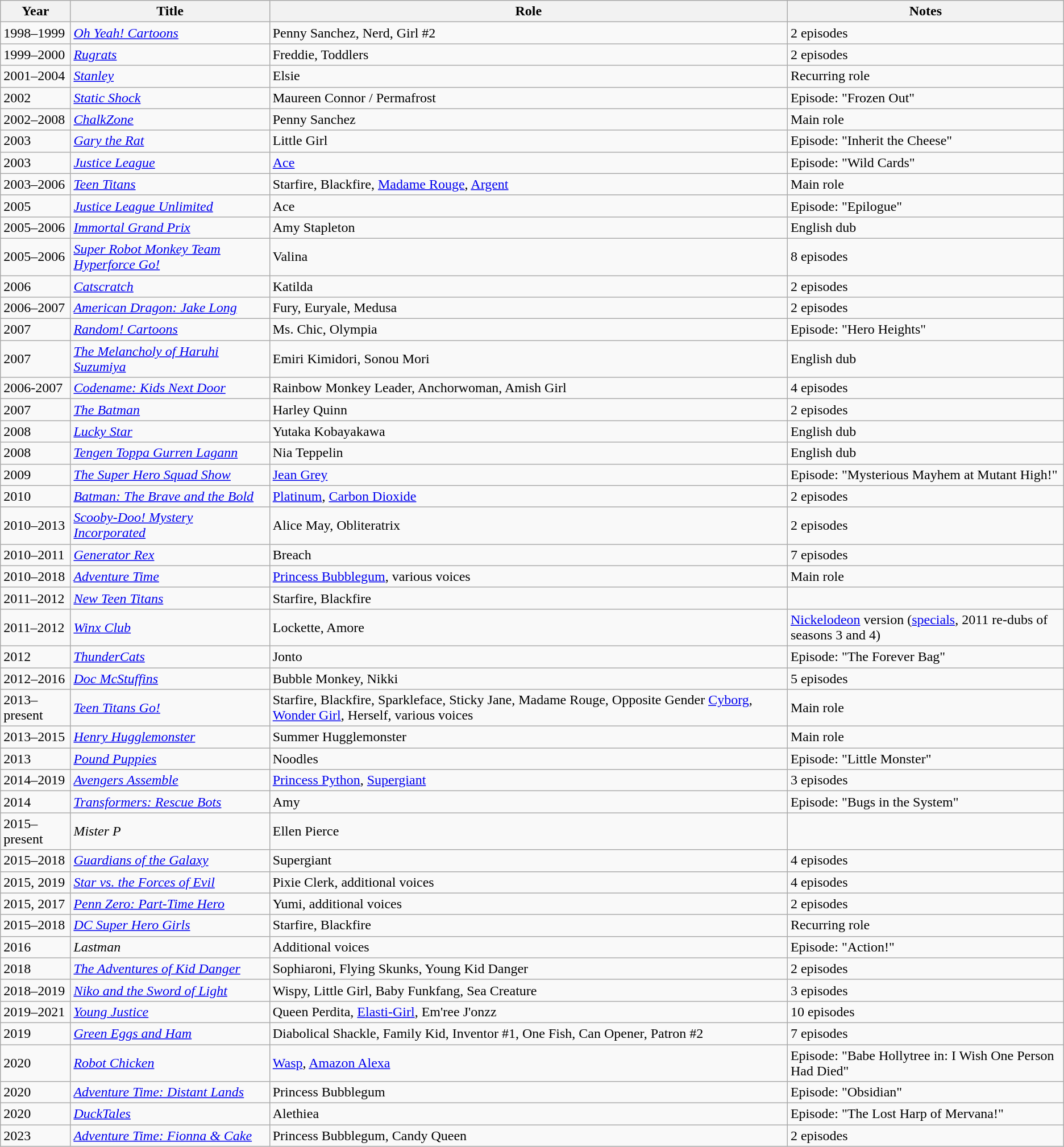<table class="wikitable sortable" style="font-size:100%;">
<tr>
<th>Year</th>
<th>Title</th>
<th>Role</th>
<th>Notes</th>
</tr>
<tr>
<td>1998–1999</td>
<td><em><a href='#'>Oh Yeah! Cartoons</a></em></td>
<td>Penny Sanchez, Nerd, Girl #2</td>
<td>2 episodes</td>
</tr>
<tr>
<td>1999–2000</td>
<td><em><a href='#'>Rugrats</a></em></td>
<td>Freddie, Toddlers</td>
<td>2 episodes</td>
</tr>
<tr>
<td>2001–2004</td>
<td><em><a href='#'>Stanley</a></em></td>
<td>Elsie</td>
<td>Recurring role</td>
</tr>
<tr>
<td>2002</td>
<td><em><a href='#'>Static Shock</a></em></td>
<td>Maureen Connor / Permafrost</td>
<td>Episode: "Frozen Out"</td>
</tr>
<tr>
<td>2002–2008</td>
<td><em><a href='#'>ChalkZone</a></em></td>
<td>Penny Sanchez</td>
<td>Main role</td>
</tr>
<tr>
<td>2003</td>
<td><em><a href='#'>Gary the Rat</a></em></td>
<td>Little Girl</td>
<td>Episode: "Inherit the Cheese"</td>
</tr>
<tr>
<td>2003</td>
<td><em><a href='#'>Justice League</a></em></td>
<td><a href='#'>Ace</a></td>
<td>Episode: "Wild Cards"</td>
</tr>
<tr>
<td>2003–2006</td>
<td><em><a href='#'>Teen Titans</a></em></td>
<td>Starfire, Blackfire, <a href='#'>Madame Rouge</a>, <a href='#'>Argent</a></td>
<td>Main role</td>
</tr>
<tr>
<td>2005</td>
<td><em><a href='#'>Justice League Unlimited</a></em></td>
<td>Ace</td>
<td>Episode: "Epilogue"</td>
</tr>
<tr>
<td>2005–2006</td>
<td><em><a href='#'>Immortal Grand Prix</a></em></td>
<td>Amy Stapleton</td>
<td>English dub</td>
</tr>
<tr>
<td>2005–2006</td>
<td><em><a href='#'>Super Robot Monkey Team Hyperforce Go!</a></em></td>
<td>Valina</td>
<td>8 episodes</td>
</tr>
<tr>
<td>2006</td>
<td><em><a href='#'>Catscratch</a></em></td>
<td>Katilda</td>
<td>2 episodes</td>
</tr>
<tr>
<td>2006–2007</td>
<td><em><a href='#'>American Dragon: Jake Long</a></em></td>
<td>Fury, Euryale, Medusa</td>
<td>2 episodes</td>
</tr>
<tr>
<td>2007</td>
<td><em><a href='#'>Random! Cartoons</a></em></td>
<td>Ms. Chic, Olympia</td>
<td>Episode: "Hero Heights"</td>
</tr>
<tr>
<td>2007</td>
<td><em><a href='#'>The Melancholy of Haruhi Suzumiya</a></em></td>
<td>Emiri Kimidori, Sonou Mori</td>
<td>English dub</td>
</tr>
<tr>
<td>2006-2007</td>
<td><em><a href='#'>Codename: Kids Next Door</a></em></td>
<td>Rainbow Monkey Leader, Anchorwoman, Amish Girl</td>
<td>4 episodes</td>
</tr>
<tr>
<td>2007</td>
<td><em><a href='#'>The Batman</a></em></td>
<td>Harley Quinn</td>
<td>2 episodes</td>
</tr>
<tr>
<td>2008</td>
<td><em><a href='#'>Lucky Star</a></em></td>
<td>Yutaka Kobayakawa</td>
<td>English dub</td>
</tr>
<tr>
<td>2008</td>
<td><em><a href='#'>Tengen Toppa Gurren Lagann</a></em></td>
<td>Nia Teppelin</td>
<td>English dub</td>
</tr>
<tr>
<td>2009</td>
<td><em><a href='#'>The Super Hero Squad Show</a></em></td>
<td><a href='#'>Jean Grey</a></td>
<td>Episode: "Mysterious Mayhem at Mutant High!"</td>
</tr>
<tr>
<td>2010</td>
<td><em><a href='#'>Batman: The Brave and the Bold</a></em></td>
<td><a href='#'>Platinum</a>, <a href='#'>Carbon Dioxide</a></td>
<td>2 episodes</td>
</tr>
<tr>
<td>2010–2013</td>
<td><em><a href='#'>Scooby-Doo! Mystery Incorporated</a></em></td>
<td>Alice May, Obliteratrix</td>
<td>2 episodes</td>
</tr>
<tr>
<td>2010–2011</td>
<td><em><a href='#'>Generator Rex</a></em></td>
<td>Breach</td>
<td>7 episodes</td>
</tr>
<tr>
<td>2010–2018</td>
<td><em><a href='#'>Adventure Time</a></em></td>
<td><a href='#'>Princess Bubblegum</a>, various voices</td>
<td>Main role</td>
</tr>
<tr>
<td>2011–2012</td>
<td><em><a href='#'>New Teen Titans</a></em></td>
<td>Starfire, Blackfire</td>
<td></td>
</tr>
<tr>
<td>2011–2012</td>
<td><em><a href='#'>Winx Club</a></em></td>
<td>Lockette, Amore</td>
<td><a href='#'>Nickelodeon</a> version (<a href='#'>specials</a>, 2011 re-dubs of seasons 3 and 4)</td>
</tr>
<tr>
<td>2012</td>
<td><em><a href='#'>ThunderCats</a></em></td>
<td>Jonto</td>
<td>Episode: "The Forever Bag"</td>
</tr>
<tr>
<td>2012–2016</td>
<td><em><a href='#'>Doc McStuffins</a></em></td>
<td>Bubble Monkey, Nikki</td>
<td>5 episodes</td>
</tr>
<tr>
<td>2013–present</td>
<td><em><a href='#'>Teen Titans Go!</a></em></td>
<td>Starfire, Blackfire, Sparkleface, Sticky Jane, Madame Rouge, Opposite Gender <a href='#'>Cyborg</a>, <a href='#'>Wonder Girl</a>, Herself, various voices</td>
<td>Main role</td>
</tr>
<tr>
<td>2013–2015</td>
<td><em><a href='#'>Henry Hugglemonster</a></em></td>
<td>Summer Hugglemonster</td>
<td>Main role</td>
</tr>
<tr>
<td>2013</td>
<td><em> <a href='#'>Pound Puppies</a></em></td>
<td>Noodles</td>
<td>Episode: "Little Monster"</td>
</tr>
<tr>
<td>2014–2019</td>
<td><em><a href='#'>Avengers Assemble</a></em></td>
<td><a href='#'>Princess Python</a>, <a href='#'>Supergiant</a></td>
<td>3 episodes</td>
</tr>
<tr>
<td>2014</td>
<td><em><a href='#'>Transformers: Rescue Bots</a></em></td>
<td>Amy</td>
<td>Episode: "Bugs in the System"</td>
</tr>
<tr>
<td>2015–present</td>
<td><em>Mister P</em></td>
<td>Ellen Pierce</td>
<td></td>
</tr>
<tr>
<td>2015–2018</td>
<td><em><a href='#'>Guardians of the Galaxy</a></em></td>
<td>Supergiant</td>
<td>4 episodes</td>
</tr>
<tr>
<td>2015, 2019</td>
<td><em><a href='#'>Star vs. the Forces of Evil</a></em></td>
<td>Pixie Clerk, additional voices</td>
<td>4 episodes</td>
</tr>
<tr>
<td>2015, 2017</td>
<td><em><a href='#'>Penn Zero: Part-Time Hero</a></em></td>
<td>Yumi, additional voices</td>
<td>2 episodes</td>
</tr>
<tr>
<td>2015–2018</td>
<td><em><a href='#'>DC Super Hero Girls</a></em></td>
<td>Starfire, Blackfire</td>
<td>Recurring role</td>
</tr>
<tr>
<td>2016</td>
<td><em>Lastman</em></td>
<td>Additional voices</td>
<td>Episode: "Action!"</td>
</tr>
<tr>
<td>2018</td>
<td><em><a href='#'>The Adventures of Kid Danger</a></em></td>
<td>Sophiaroni, Flying Skunks, Young Kid Danger</td>
<td>2 episodes</td>
</tr>
<tr>
<td>2018–2019</td>
<td><em><a href='#'>Niko and the Sword of Light</a></em></td>
<td>Wispy, Little Girl, Baby Funkfang, Sea Creature</td>
<td>3 episodes</td>
</tr>
<tr>
<td>2019–2021</td>
<td><em><a href='#'>Young Justice</a></em></td>
<td>Queen Perdita, <a href='#'>Elasti-Girl</a>, Em'ree J'onzz</td>
<td>10 episodes</td>
</tr>
<tr>
<td>2019</td>
<td><em><a href='#'>Green Eggs and Ham</a></em></td>
<td>Diabolical Shackle, Family Kid, Inventor #1, One Fish, Can Opener, Patron #2</td>
<td>7 episodes</td>
</tr>
<tr>
<td>2020</td>
<td><em><a href='#'>Robot Chicken</a></em></td>
<td><a href='#'>Wasp</a>, <a href='#'>Amazon Alexa</a></td>
<td>Episode: "Babe Hollytree in: I Wish One Person Had Died"</td>
</tr>
<tr>
<td>2020</td>
<td><em><a href='#'>Adventure Time: Distant Lands</a></em></td>
<td>Princess Bubblegum</td>
<td>Episode: "Obsidian"</td>
</tr>
<tr>
<td>2020</td>
<td><em><a href='#'>DuckTales</a></em></td>
<td>Alethiea</td>
<td>Episode: "The Lost Harp of Mervana!"</td>
</tr>
<tr>
<td>2023</td>
<td><em><a href='#'>Adventure Time: Fionna & Cake</a></em></td>
<td>Princess Bubblegum, Candy Queen</td>
<td>2 episodes</td>
</tr>
</table>
